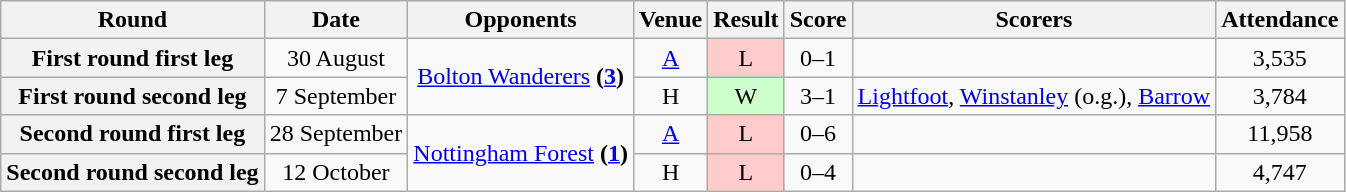<table class="wikitable" style="text-align:center">
<tr>
<th>Round</th>
<th>Date</th>
<th>Opponents</th>
<th>Venue</th>
<th>Result</th>
<th>Score</th>
<th>Scorers</th>
<th>Attendance</th>
</tr>
<tr>
<th>First round first leg</th>
<td>30 August</td>
<td rowspan=2><a href='#'>Bolton Wanderers</a> <strong>(<a href='#'>3</a>)</strong></td>
<td><a href='#'>A</a></td>
<td style="background-color:#FFCCCC">L</td>
<td>0–1</td>
<td align="left"></td>
<td>3,535</td>
</tr>
<tr>
<th>First round second leg</th>
<td>7 September</td>
<td>H</td>
<td style="background-color:#CCFFCC">W</td>
<td>3–1</td>
<td align="left"><a href='#'>Lightfoot</a>, <a href='#'>Winstanley</a> (o.g.), <a href='#'>Barrow</a></td>
<td>3,784</td>
</tr>
<tr>
<th>Second round first leg</th>
<td>28 September</td>
<td rowspan=2><a href='#'>Nottingham Forest</a> <strong>(<a href='#'>1</a>)</strong></td>
<td><a href='#'>A</a></td>
<td style="background-color:#FFCCCC">L</td>
<td>0–6</td>
<td align="left"></td>
<td>11,958</td>
</tr>
<tr>
<th>Second round second leg</th>
<td>12 October</td>
<td>H</td>
<td style="background-color:#FFCCCC">L</td>
<td>0–4</td>
<td align="left"></td>
<td>4,747</td>
</tr>
</table>
